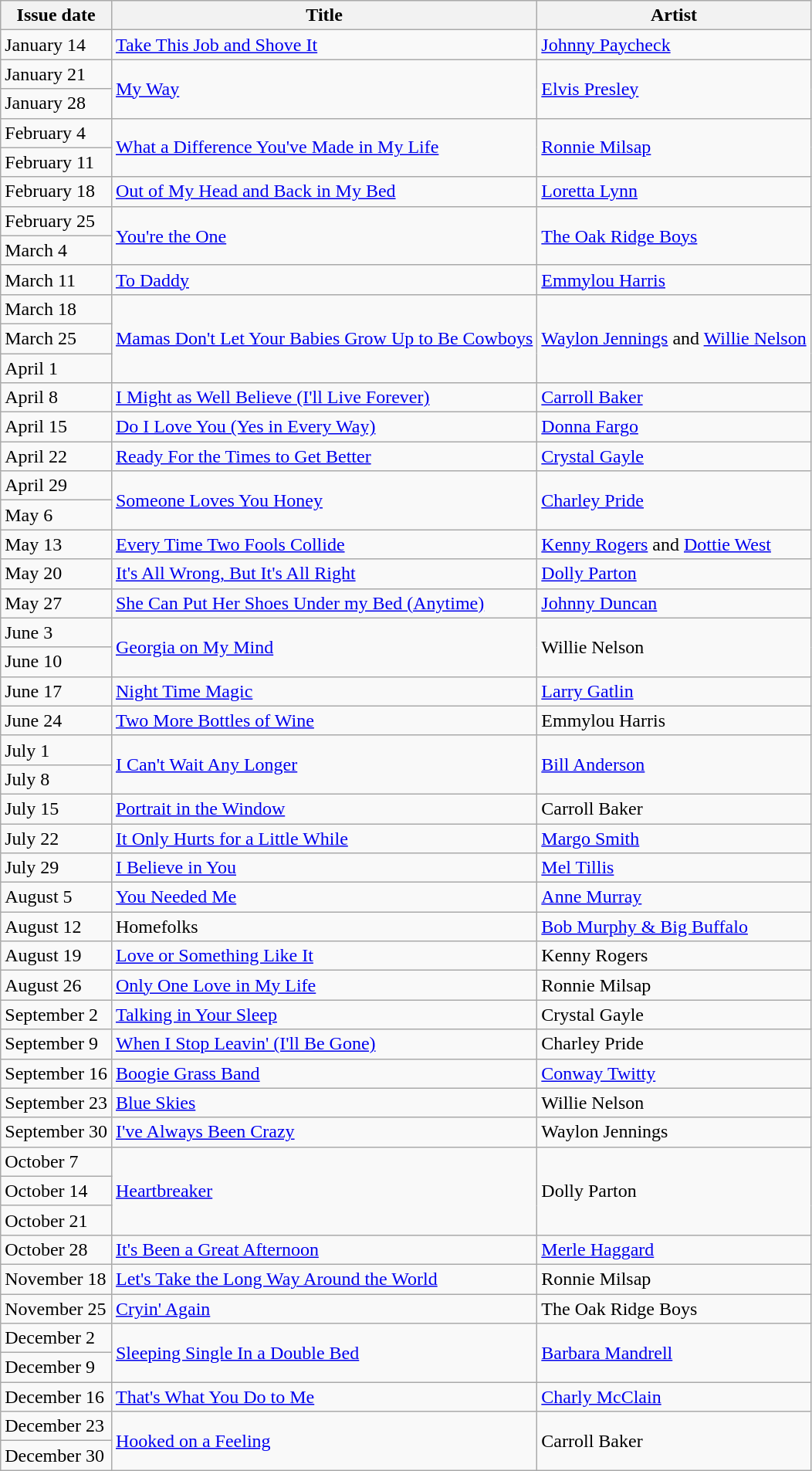<table class="wikitable">
<tr>
<th>Issue date</th>
<th>Title</th>
<th>Artist</th>
</tr>
<tr>
<td>January 14</td>
<td><a href='#'>Take This Job and Shove It</a></td>
<td><a href='#'>Johnny Paycheck</a></td>
</tr>
<tr>
<td>January 21</td>
<td rowspan=2><a href='#'>My Way</a></td>
<td rowspan=2><a href='#'>Elvis Presley</a></td>
</tr>
<tr>
<td>January 28</td>
</tr>
<tr>
<td>February 4</td>
<td rowspan=2><a href='#'>What a Difference You've Made in My Life</a></td>
<td rowspan=2><a href='#'>Ronnie Milsap</a></td>
</tr>
<tr>
<td>February 11</td>
</tr>
<tr>
<td>February 18</td>
<td><a href='#'>Out of My Head and Back in My Bed</a></td>
<td><a href='#'>Loretta Lynn</a></td>
</tr>
<tr>
<td>February 25</td>
<td rowspan=2><a href='#'>You're the One</a></td>
<td rowspan=2><a href='#'>The Oak Ridge Boys</a></td>
</tr>
<tr>
<td>March 4</td>
</tr>
<tr>
<td>March 11</td>
<td><a href='#'>To Daddy</a></td>
<td><a href='#'>Emmylou Harris</a></td>
</tr>
<tr>
<td>March 18</td>
<td rowspan=3><a href='#'>Mamas Don't Let Your Babies Grow Up to Be Cowboys</a></td>
<td rowspan=3><a href='#'>Waylon Jennings</a> and <a href='#'>Willie Nelson</a></td>
</tr>
<tr>
<td>March 25</td>
</tr>
<tr>
<td>April 1</td>
</tr>
<tr>
<td>April 8</td>
<td><a href='#'>I Might as Well Believe (I'll Live Forever)</a></td>
<td><a href='#'>Carroll Baker</a></td>
</tr>
<tr>
<td>April 15</td>
<td><a href='#'>Do I Love You (Yes in Every Way)</a></td>
<td><a href='#'>Donna Fargo</a></td>
</tr>
<tr>
<td>April 22</td>
<td><a href='#'>Ready For the Times to Get Better</a></td>
<td><a href='#'>Crystal Gayle</a></td>
</tr>
<tr>
<td>April 29</td>
<td rowspan=2><a href='#'>Someone Loves You Honey</a></td>
<td rowspan=2><a href='#'>Charley Pride</a></td>
</tr>
<tr>
<td>May 6</td>
</tr>
<tr>
<td>May 13</td>
<td><a href='#'>Every Time Two Fools Collide</a></td>
<td><a href='#'>Kenny Rogers</a> and <a href='#'>Dottie West</a></td>
</tr>
<tr>
<td>May 20</td>
<td><a href='#'>It's All Wrong, But It's All Right</a></td>
<td><a href='#'>Dolly Parton</a></td>
</tr>
<tr>
<td>May 27</td>
<td><a href='#'>She Can Put Her Shoes Under my Bed (Anytime)</a></td>
<td><a href='#'>Johnny Duncan</a></td>
</tr>
<tr>
<td>June 3</td>
<td rowspan=2><a href='#'>Georgia on My Mind</a></td>
<td rowspan=2>Willie Nelson</td>
</tr>
<tr>
<td>June 10</td>
</tr>
<tr>
<td>June 17</td>
<td><a href='#'>Night Time Magic</a></td>
<td><a href='#'>Larry Gatlin</a></td>
</tr>
<tr>
<td>June 24</td>
<td><a href='#'>Two More Bottles of Wine</a></td>
<td>Emmylou Harris</td>
</tr>
<tr>
<td>July 1</td>
<td rowspan=2><a href='#'>I Can't Wait Any Longer</a></td>
<td rowspan=2><a href='#'>Bill Anderson</a></td>
</tr>
<tr>
<td>July 8</td>
</tr>
<tr>
<td>July 15</td>
<td><a href='#'>Portrait in the Window</a></td>
<td>Carroll Baker</td>
</tr>
<tr>
<td>July 22</td>
<td><a href='#'>It Only Hurts for a Little While</a></td>
<td><a href='#'>Margo Smith</a></td>
</tr>
<tr>
<td>July 29</td>
<td><a href='#'>I Believe in You</a></td>
<td><a href='#'>Mel Tillis</a></td>
</tr>
<tr>
<td>August 5</td>
<td><a href='#'>You Needed Me</a></td>
<td><a href='#'>Anne Murray</a></td>
</tr>
<tr>
<td>August 12</td>
<td>Homefolks</td>
<td><a href='#'>Bob Murphy & Big Buffalo</a></td>
</tr>
<tr>
<td>August 19</td>
<td><a href='#'>Love or Something Like It</a></td>
<td>Kenny Rogers</td>
</tr>
<tr>
<td>August 26</td>
<td><a href='#'>Only One Love in My Life</a></td>
<td>Ronnie Milsap</td>
</tr>
<tr>
<td>September 2</td>
<td><a href='#'>Talking in Your Sleep</a></td>
<td>Crystal Gayle</td>
</tr>
<tr>
<td>September 9</td>
<td><a href='#'>When I Stop Leavin' (I'll Be Gone)</a></td>
<td>Charley Pride</td>
</tr>
<tr>
<td>September 16</td>
<td><a href='#'>Boogie Grass Band</a></td>
<td><a href='#'>Conway Twitty</a></td>
</tr>
<tr>
<td>September 23</td>
<td><a href='#'>Blue Skies</a></td>
<td>Willie Nelson</td>
</tr>
<tr>
<td>September 30</td>
<td><a href='#'>I've Always Been Crazy</a></td>
<td>Waylon Jennings</td>
</tr>
<tr>
<td>October 7</td>
<td rowspan=3><a href='#'>Heartbreaker</a></td>
<td rowspan=3>Dolly Parton</td>
</tr>
<tr>
<td>October 14</td>
</tr>
<tr>
<td>October 21</td>
</tr>
<tr>
<td>October 28</td>
<td><a href='#'>It's Been a Great Afternoon</a></td>
<td><a href='#'>Merle Haggard</a></td>
</tr>
<tr>
<td>November 18</td>
<td><a href='#'>Let's Take the Long Way Around the World</a></td>
<td>Ronnie Milsap</td>
</tr>
<tr>
<td>November 25</td>
<td><a href='#'>Cryin' Again</a></td>
<td>The Oak Ridge Boys</td>
</tr>
<tr>
<td>December 2</td>
<td rowspan=2><a href='#'>Sleeping Single In a Double Bed</a></td>
<td rowspan=2><a href='#'>Barbara Mandrell</a></td>
</tr>
<tr>
<td>December 9</td>
</tr>
<tr>
<td>December 16</td>
<td><a href='#'>That's What You Do to Me</a></td>
<td><a href='#'>Charly McClain</a></td>
</tr>
<tr>
<td>December 23</td>
<td rowspan=2><a href='#'>Hooked on a Feeling</a></td>
<td rowspan=2>Carroll Baker</td>
</tr>
<tr>
<td>December 30</td>
</tr>
</table>
